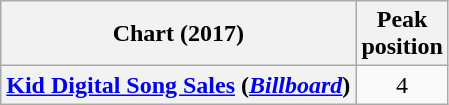<table class="wikitable plainrowheaders" style="text-align:center">
<tr>
<th scope="col">Chart (2017)</th>
<th scope="col">Peak<br>position</th>
</tr>
<tr>
<th scope="row"><a href='#'>Kid Digital Song Sales</a> (<em><a href='#'>Billboard</a></em>)</th>
<td>4</td>
</tr>
</table>
